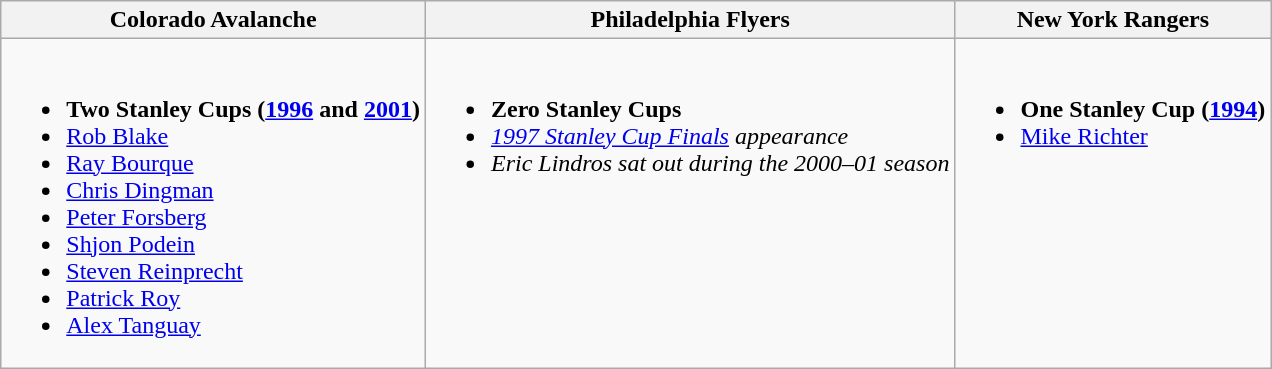<table class="wikitable">
<tr>
<th>Colorado Avalanche</th>
<th>Philadelphia Flyers</th>
<th>New York Rangers</th>
</tr>
<tr>
<td valign="top"><br><ul><li><strong>Two Stanley Cups (<a href='#'>1996</a> and <a href='#'>2001</a>)</strong></li><li><a href='#'>Rob Blake</a></li><li><a href='#'>Ray Bourque</a></li><li><a href='#'>Chris Dingman</a></li><li><a href='#'>Peter Forsberg</a></li><li><a href='#'>Shjon Podein</a></li><li><a href='#'>Steven Reinprecht</a></li><li><a href='#'>Patrick Roy</a></li><li><a href='#'>Alex Tanguay</a></li></ul></td>
<td valign="top"><br><ul><li><strong>Zero Stanley Cups</strong></li><li><em><a href='#'>1997 Stanley Cup Finals</a> appearance</li><li>Eric Lindros sat out during the 2000–01 season</li></ul></td>
<td valign="top"><br><ul><li><strong>One Stanley Cup (<a href='#'>1994</a>)</strong></li><li><a href='#'>Mike Richter</a></li></ul></td>
</tr>
</table>
